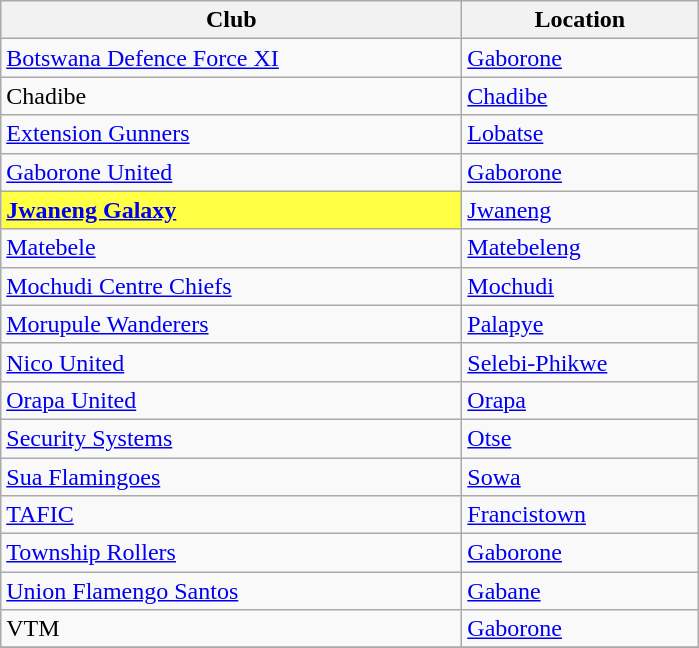<table class="wikitable sortable">
<tr>
<th width="300px" scope="col">Club</th>
<th width="150px" scope="col">Location</th>
</tr>
<tr>
<td><a href='#'>Botswana Defence Force XI</a></td>
<td><a href='#'>Gaborone</a></td>
</tr>
<tr>
<td>Chadibe</td>
<td><a href='#'>Chadibe</a></td>
</tr>
<tr>
<td><a href='#'>Extension Gunners</a></td>
<td><a href='#'>Lobatse</a></td>
</tr>
<tr>
<td><a href='#'>Gaborone United</a></td>
<td><a href='#'>Gaborone</a></td>
</tr>
<tr>
<td bgcolor=#ffff44><strong><a href='#'>Jwaneng Galaxy</a></strong></td>
<td><a href='#'>Jwaneng</a></td>
</tr>
<tr>
<td><a href='#'>Matebele</a></td>
<td><a href='#'>Matebeleng</a></td>
</tr>
<tr>
<td><a href='#'>Mochudi Centre Chiefs</a></td>
<td><a href='#'>Mochudi</a></td>
</tr>
<tr>
<td><a href='#'>Morupule Wanderers</a></td>
<td><a href='#'>Palapye</a></td>
</tr>
<tr>
<td><a href='#'>Nico United</a></td>
<td><a href='#'>Selebi-Phikwe</a></td>
</tr>
<tr>
<td><a href='#'>Orapa United</a></td>
<td><a href='#'>Orapa</a></td>
</tr>
<tr>
<td><a href='#'>Security Systems</a></td>
<td><a href='#'>Otse</a></td>
</tr>
<tr>
<td><a href='#'>Sua Flamingoes</a></td>
<td><a href='#'>Sowa</a></td>
</tr>
<tr>
<td><a href='#'>TAFIC</a></td>
<td><a href='#'>Francistown</a></td>
</tr>
<tr>
<td><a href='#'>Township Rollers</a></td>
<td><a href='#'>Gaborone</a></td>
</tr>
<tr>
<td><a href='#'>Union Flamengo Santos</a></td>
<td><a href='#'>Gabane</a></td>
</tr>
<tr>
<td>VTM</td>
<td><a href='#'>Gaborone</a></td>
</tr>
<tr>
</tr>
</table>
